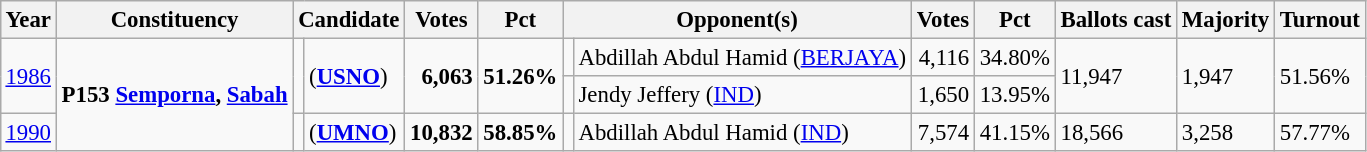<table class="wikitable" style="margin:0.5em ; font-size:95%">
<tr>
<th>Year</th>
<th>Constituency</th>
<th colspan=2>Candidate</th>
<th>Votes</th>
<th>Pct</th>
<th colspan=2>Opponent(s)</th>
<th>Votes</th>
<th>Pct</th>
<th>Ballots cast</th>
<th>Majority</th>
<th>Turnout</th>
</tr>
<tr>
<td rowspan=2><a href='#'>1986</a></td>
<td rowspan=3><strong>P153 <a href='#'>Semporna</a>, <a href='#'>Sabah</a></strong></td>
<td rowspan=2 ></td>
<td rowspan=2> (<a href='#'><strong>USNO</strong></a>)</td>
<td rowspan=2 align="right"><strong>6,063</strong></td>
<td rowspan=2><strong>51.26%</strong></td>
<td bgcolor=></td>
<td>Abdillah Abdul Hamid (<a href='#'>BERJAYA</a>)</td>
<td align="right">4,116</td>
<td>34.80%</td>
<td rowspan=2>11,947</td>
<td rowspan=2>1,947</td>
<td rowspan=2>51.56%</td>
</tr>
<tr>
<td></td>
<td>Jendy Jeffery (<a href='#'>IND</a>)</td>
<td align="right">1,650</td>
<td align="right">13.95%</td>
</tr>
<tr>
<td><a href='#'>1990</a></td>
<td></td>
<td> (<a href='#'><strong>UMNO</strong></a>)</td>
<td align="right"><strong>10,832</strong></td>
<td><strong>58.85%</strong></td>
<td></td>
<td>Abdillah Abdul Hamid (<a href='#'>IND</a>)</td>
<td align="right">7,574</td>
<td>41.15%</td>
<td>18,566</td>
<td>3,258</td>
<td>57.77%</td>
</tr>
</table>
